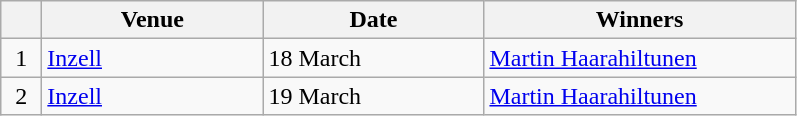<table class="wikitable">
<tr>
<th width="20px"></th>
<th width="140px">Venue</th>
<th width="140px">Date</th>
<th width="200px">Winners</th>
</tr>
<tr>
<td align="center">1</td>
<td> <a href='#'>Inzell</a></td>
<td>18 March</td>
<td> <a href='#'>Martin Haarahiltunen</a></td>
</tr>
<tr>
<td align="center">2</td>
<td> <a href='#'>Inzell</a></td>
<td>19 March</td>
<td> <a href='#'>Martin Haarahiltunen</a></td>
</tr>
</table>
